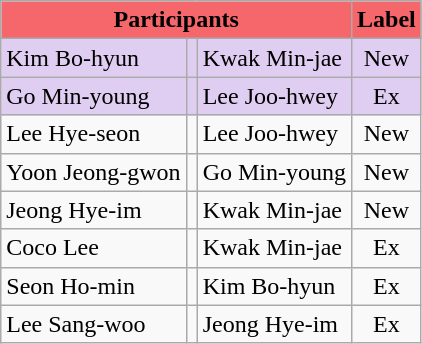<table class="wikitable sortable" style="line-color:none">
<tr style="background:#F6676C; font-weight:bold; text-align:center">
<td colspan="3">Participants</td>
<td>Label</td>
</tr>
<tr style="background:#E0CEF2;">
<td>Kim Bo-hyun</td>
<td></td>
<td>Kwak Min-jae</td>
<td style="text-align:center">New</td>
</tr>
<tr style="background:#E0CEF2;">
<td>Go Min-young</td>
<td></td>
<td>Lee Joo-hwey</td>
<td style="text-align:center">Ex</td>
</tr>
<tr>
<td>Lee Hye-seon</td>
<td></td>
<td>Lee Joo-hwey</td>
<td style="text-align:center">New</td>
</tr>
<tr>
<td>Yoon Jeong-gwon</td>
<td></td>
<td>Go Min-young</td>
<td style="text-align:center">New</td>
</tr>
<tr>
<td>Jeong Hye-im</td>
<td></td>
<td>Kwak Min-jae</td>
<td style="text-align:center">New</td>
</tr>
<tr>
<td>Coco Lee</td>
<td></td>
<td>Kwak Min-jae</td>
<td style="text-align:center">Ex</td>
</tr>
<tr>
<td>Seon Ho-min</td>
<td></td>
<td>Kim Bo-hyun</td>
<td style="text-align:center">Ex</td>
</tr>
<tr>
<td>Lee Sang-woo</td>
<td></td>
<td>Jeong Hye-im</td>
<td style="text-align:center">Ex</td>
</tr>
</table>
